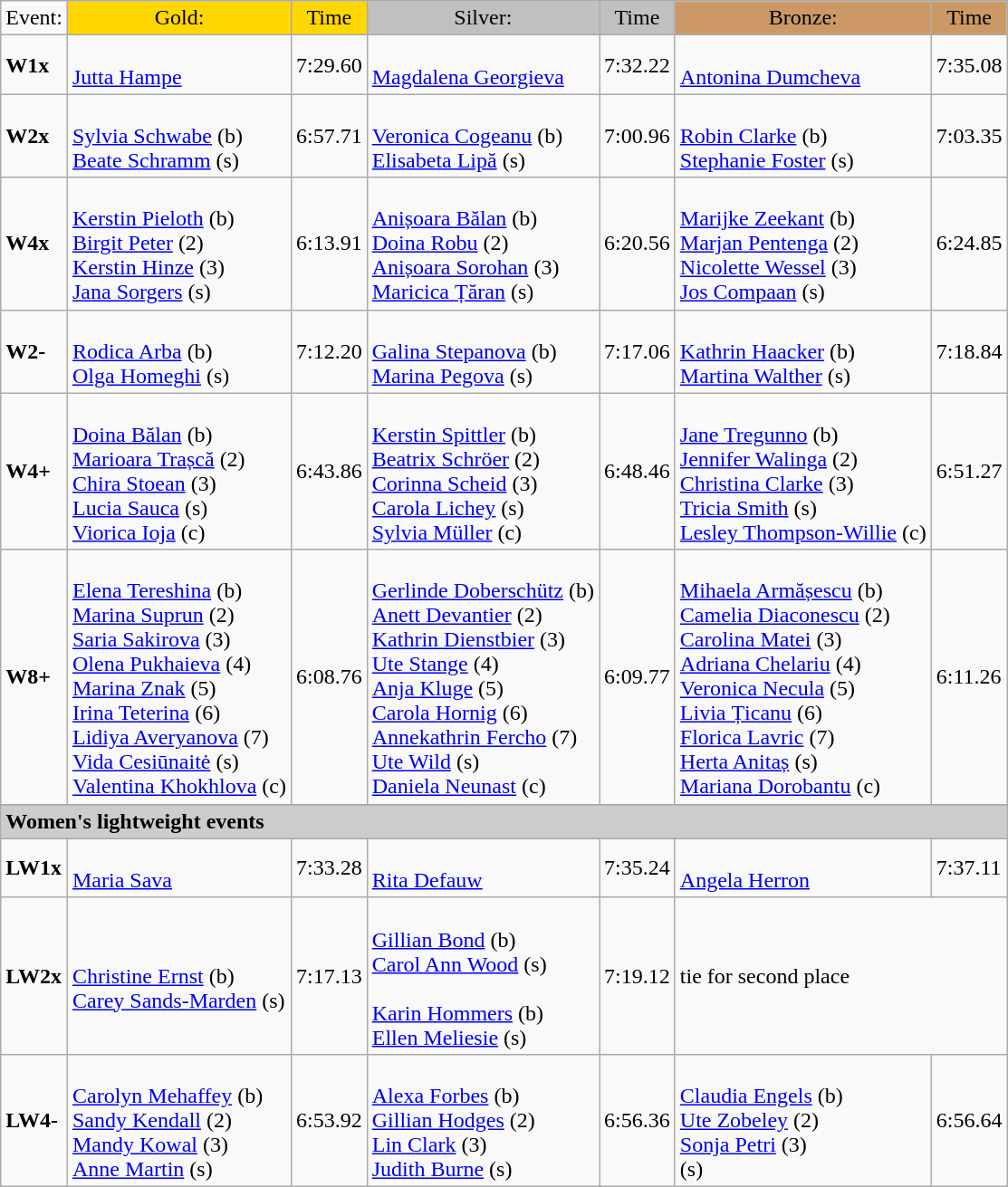<table class="wikitable">
<tr>
<td>Event:</td>
<td style="text-align:center;background-color:gold;">Gold:</td>
<td style="text-align:center;background-color:gold;">Time</td>
<td style="text-align:center;background-color:silver;">Silver:</td>
<td style="text-align:center;background-color:silver;">Time</td>
<td style="text-align:center;background-color:#CC9966;">Bronze:</td>
<td style="text-align:center;background-color:#CC9966;">Time</td>
</tr>
<tr>
<td><strong>W1x</strong></td>
<td> <br> <a href='#'>Jutta Hampe</a></td>
<td>7:29.60</td>
<td> <br> <a href='#'>Magdalena Georgieva</a></td>
<td>7:32.22</td>
<td> <br> <a href='#'>Antonina Dumcheva</a></td>
<td>7:35.08</td>
</tr>
<tr>
<td><strong>W2x</strong></td>
<td> <br> <a href='#'>Sylvia Schwabe</a> (b) <br> <a href='#'>Beate Schramm</a> (s)</td>
<td>6:57.71</td>
<td> <br> <a href='#'>Veronica Cogeanu</a> (b) <br> <a href='#'>Elisabeta Lipă</a> (s)</td>
<td>7:00.96</td>
<td> <br> <a href='#'>Robin Clarke</a> (b) <br> <a href='#'>Stephanie Foster</a> (s)</td>
<td>7:03.35</td>
</tr>
<tr>
<td><strong>W4x</strong></td>
<td> <br> <a href='#'>Kerstin Pieloth</a> (b) <br> <a href='#'>Birgit Peter</a> (2) <br> <a href='#'>Kerstin Hinze</a> (3) <br> <a href='#'>Jana Sorgers</a> (s)</td>
<td>6:13.91</td>
<td> <br> <a href='#'>Anișoara Bălan</a> (b) <br> <a href='#'>Doina Robu</a> (2) <br> <a href='#'>Anișoara Sorohan</a> (3) <br> <a href='#'>Maricica Țăran</a> (s)</td>
<td>6:20.56</td>
<td> <br> <a href='#'>Marijke Zeekant</a> (b) <br> <a href='#'>Marjan Pentenga</a> (2) <br> <a href='#'>Nicolette Wessel</a> (3) <br> <a href='#'>Jos Compaan</a> (s)</td>
<td>6:24.85</td>
</tr>
<tr>
<td><strong>W2-</strong></td>
<td> <br> <a href='#'>Rodica Arba</a> (b)<br> <a href='#'>Olga Homeghi</a> (s)</td>
<td>7:12.20</td>
<td> <br> <a href='#'>Galina Stepanova</a> (b)<br> <a href='#'>Marina Pegova</a> (s)</td>
<td>7:17.06</td>
<td> <br> <a href='#'>Kathrin Haacker</a> (b)<br> <a href='#'>Martina Walther</a> (s)</td>
<td>7:18.84</td>
</tr>
<tr>
<td><strong>W4+</strong></td>
<td> <br> <a href='#'>Doina Bălan</a> (b) <br> <a href='#'>Marioara Trașcă</a> (2) <br> <a href='#'>Chira Stoean</a> (3) <br> <a href='#'>Lucia Sauca</a> (s) <br> <a href='#'>Viorica Ioja</a> (c)</td>
<td>6:43.86</td>
<td> <br> <a href='#'>Kerstin Spittler</a> (b) <br> <a href='#'>Beatrix Schröer</a> (2) <br> <a href='#'>Corinna Scheid</a> (3) <br> <a href='#'>Carola Lichey</a> (s) <br> <a href='#'>Sylvia Müller</a> (c)</td>
<td>6:48.46</td>
<td> <br> <a href='#'>Jane Tregunno</a> (b) <br> <a href='#'>Jennifer Walinga</a> (2) <br> <a href='#'>Christina Clarke</a> (3) <br> <a href='#'>Tricia Smith</a> (s) <br> <a href='#'>Lesley Thompson-Willie</a> (c)</td>
<td>6:51.27</td>
</tr>
<tr>
<td><strong>W8+</strong></td>
<td> <br> <a href='#'>Elena Tereshina</a> (b) <br> <a href='#'>Marina Suprun</a> (2) <br> <a href='#'>Saria Sakirova</a> (3) <br> <a href='#'>Olena Pukhaieva</a> (4) <br> <a href='#'>Marina Znak</a> (5) <br> <a href='#'>Irina Teterina</a> (6) <br> <a href='#'>Lidiya Averyanova</a> (7) <br> <a href='#'>Vida Cesiūnaitė</a> (s) <br> <a href='#'>Valentina Khokhlova</a> (c)</td>
<td>6:08.76</td>
<td> <br> <a href='#'>Gerlinde Doberschütz</a> (b) <br> <a href='#'>Anett Devantier</a> (2) <br> <a href='#'>Kathrin Dienstbier</a> (3) <br> <a href='#'>Ute Stange</a> (4) <br> <a href='#'>Anja Kluge</a> (5) <br> <a href='#'>Carola Hornig</a> (6) <br> <a href='#'>Annekathrin Fercho</a> (7) <br> <a href='#'>Ute Wild</a> (s) <br> <a href='#'>Daniela Neunast</a> (c)</td>
<td>6:09.77</td>
<td> <br> <a href='#'>Mihaela Armășescu</a> (b) <br> <a href='#'>Camelia Diaconescu</a> (2) <br> <a href='#'>Carolina Matei</a> (3) <br> <a href='#'>Adriana Chelariu</a> (4) <br> <a href='#'>Veronica Necula</a> (5) <br> <a href='#'>Livia Țicanu</a> (6) <br> <a href='#'>Florica Lavric</a> (7) <br> <a href='#'>Herta Anitaș</a> (s) <br> <a href='#'>Mariana Dorobantu</a> (c)</td>
<td>6:11.26</td>
</tr>
<tr>
</tr>
<tr bgcolor="#cccccc">
<td colspan=7><strong>Women's lightweight events</strong></td>
</tr>
<tr>
<td><strong>LW1x</strong></td>
<td> <br> <a href='#'>Maria Sava</a></td>
<td>7:33.28</td>
<td> <br> <a href='#'>Rita Defauw</a></td>
<td>7:35.24</td>
<td> <br> <a href='#'>Angela Herron</a></td>
<td>7:37.11</td>
</tr>
<tr>
<td><strong>LW2x</strong></td>
<td> <br> <a href='#'>Christine Ernst</a> (b) <br> <a href='#'>Carey Sands-Marden</a> (s)</td>
<td>7:17.13</td>
<td> <br> <a href='#'>Gillian Bond</a> (b) <br> <a href='#'>Carol Ann Wood</a> (s) <br>  <br> <a href='#'>Karin Hommers</a> (b) <br> <a href='#'>Ellen Meliesie</a> (s)</td>
<td>7:19.12</td>
<td colspan=2>tie for second place</td>
</tr>
<tr>
<td><strong>LW4-</strong></td>
<td> <br> <a href='#'>Carolyn Mehaffey</a> (b) <br> <a href='#'>Sandy Kendall</a> (2) <br> <a href='#'>Mandy Kowal</a> (3) <br> <a href='#'>Anne Martin</a> (s)</td>
<td>6:53.92</td>
<td> <br> <a href='#'>Alexa Forbes</a> (b) <br> <a href='#'>Gillian Hodges</a> (2) <br> <a href='#'>Lin Clark</a> (3) <br> <a href='#'>Judith Burne</a> (s)</td>
<td>6:56.36</td>
<td> <br> <a href='#'>Claudia Engels</a> (b) <br> <a href='#'>Ute Zobeley</a> (2) <br> <a href='#'>Sonja Petri</a> (3) <br>  (s)</td>
<td>6:56.64</td>
</tr>
</table>
